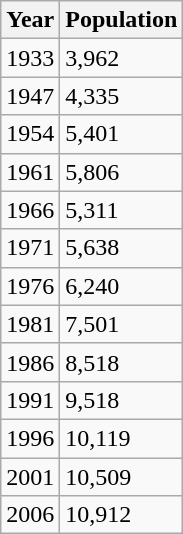<table class="wikitable">
<tr>
<th>Year</th>
<th>Population</th>
</tr>
<tr>
<td>1933</td>
<td>3,962</td>
</tr>
<tr>
<td>1947</td>
<td>4,335</td>
</tr>
<tr>
<td>1954</td>
<td>5,401</td>
</tr>
<tr>
<td>1961</td>
<td>5,806</td>
</tr>
<tr>
<td>1966</td>
<td>5,311</td>
</tr>
<tr>
<td>1971</td>
<td>5,638</td>
</tr>
<tr>
<td>1976</td>
<td>6,240</td>
</tr>
<tr>
<td>1981</td>
<td>7,501</td>
</tr>
<tr>
<td>1986</td>
<td>8,518</td>
</tr>
<tr>
<td>1991</td>
<td>9,518</td>
</tr>
<tr>
<td>1996</td>
<td>10,119</td>
</tr>
<tr>
<td>2001</td>
<td>10,509</td>
</tr>
<tr>
<td>2006</td>
<td>10,912</td>
</tr>
</table>
